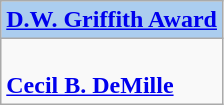<table class=wikitable style="width="100%">
<tr>
<th colspan="2" style="background:#abcdef;"><a href='#'>D.W. Griffith Award</a></th>
</tr>
<tr>
<td colspan="2" style="vertical-align:top;"><br><strong><a href='#'>Cecil B. DeMille</a></strong></td>
</tr>
</table>
